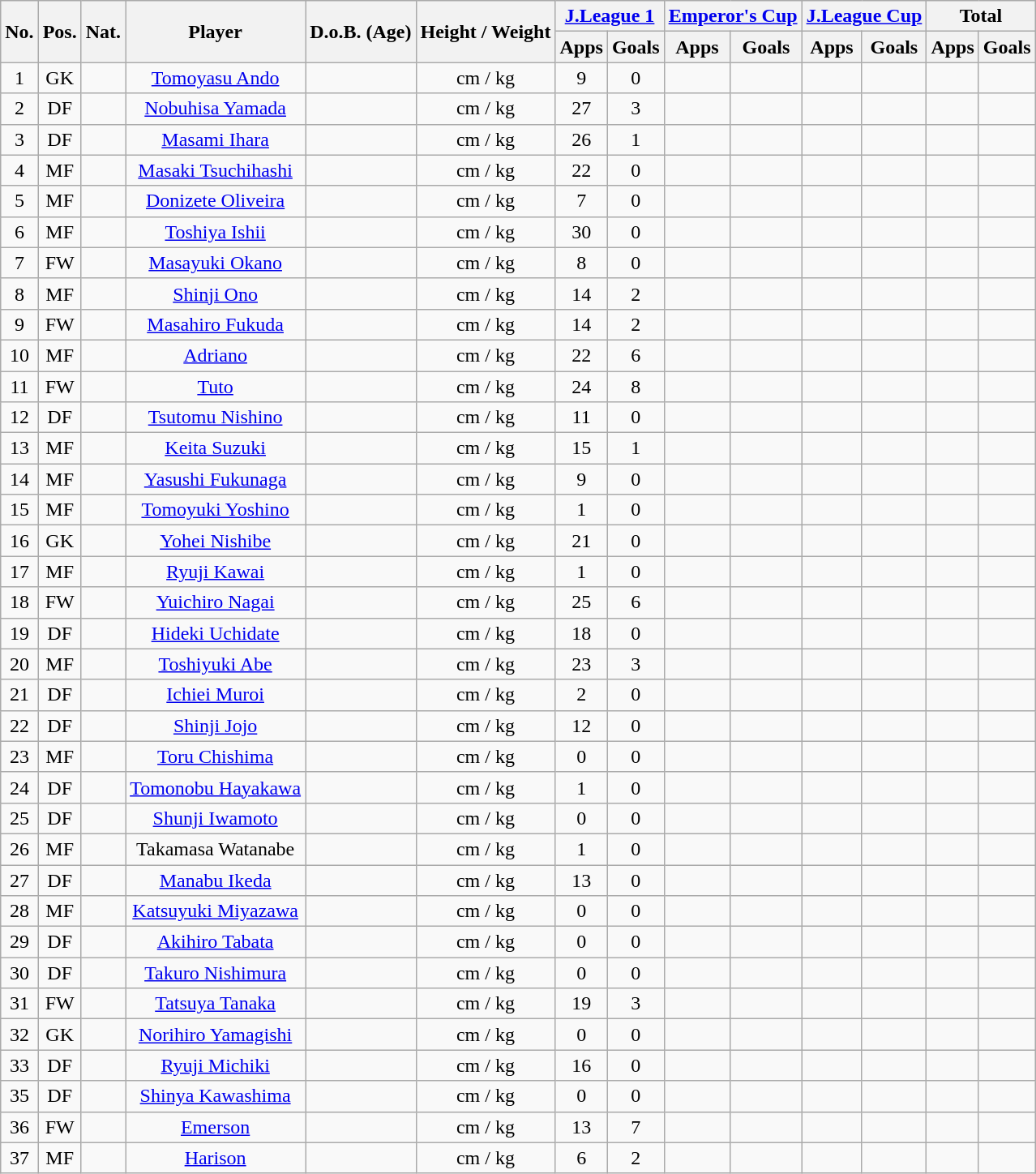<table class="wikitable" style="text-align:center;">
<tr>
<th rowspan="2">No.</th>
<th rowspan="2">Pos.</th>
<th rowspan="2">Nat.</th>
<th rowspan="2">Player</th>
<th rowspan="2">D.o.B. (Age)</th>
<th rowspan="2">Height / Weight</th>
<th colspan="2"><a href='#'>J.League 1</a></th>
<th colspan="2"><a href='#'>Emperor's Cup</a></th>
<th colspan="2"><a href='#'>J.League Cup</a></th>
<th colspan="2">Total</th>
</tr>
<tr>
<th>Apps</th>
<th>Goals</th>
<th>Apps</th>
<th>Goals</th>
<th>Apps</th>
<th>Goals</th>
<th>Apps</th>
<th>Goals</th>
</tr>
<tr>
<td>1</td>
<td>GK</td>
<td></td>
<td><a href='#'>Tomoyasu Ando</a></td>
<td></td>
<td>cm / kg</td>
<td>9</td>
<td>0</td>
<td></td>
<td></td>
<td></td>
<td></td>
<td></td>
<td></td>
</tr>
<tr>
<td>2</td>
<td>DF</td>
<td></td>
<td><a href='#'>Nobuhisa Yamada</a></td>
<td></td>
<td>cm / kg</td>
<td>27</td>
<td>3</td>
<td></td>
<td></td>
<td></td>
<td></td>
<td></td>
<td></td>
</tr>
<tr>
<td>3</td>
<td>DF</td>
<td></td>
<td><a href='#'>Masami Ihara</a></td>
<td></td>
<td>cm / kg</td>
<td>26</td>
<td>1</td>
<td></td>
<td></td>
<td></td>
<td></td>
<td></td>
<td></td>
</tr>
<tr>
<td>4</td>
<td>MF</td>
<td></td>
<td><a href='#'>Masaki Tsuchihashi</a></td>
<td></td>
<td>cm / kg</td>
<td>22</td>
<td>0</td>
<td></td>
<td></td>
<td></td>
<td></td>
<td></td>
<td></td>
</tr>
<tr>
<td>5</td>
<td>MF</td>
<td></td>
<td><a href='#'>Donizete Oliveira</a></td>
<td></td>
<td>cm / kg</td>
<td>7</td>
<td>0</td>
<td></td>
<td></td>
<td></td>
<td></td>
<td></td>
<td></td>
</tr>
<tr>
<td>6</td>
<td>MF</td>
<td></td>
<td><a href='#'>Toshiya Ishii</a></td>
<td></td>
<td>cm / kg</td>
<td>30</td>
<td>0</td>
<td></td>
<td></td>
<td></td>
<td></td>
<td></td>
<td></td>
</tr>
<tr>
<td>7</td>
<td>FW</td>
<td></td>
<td><a href='#'>Masayuki Okano</a></td>
<td></td>
<td>cm / kg</td>
<td>8</td>
<td>0</td>
<td></td>
<td></td>
<td></td>
<td></td>
<td></td>
<td></td>
</tr>
<tr>
<td>8</td>
<td>MF</td>
<td></td>
<td><a href='#'>Shinji Ono</a></td>
<td></td>
<td>cm / kg</td>
<td>14</td>
<td>2</td>
<td></td>
<td></td>
<td></td>
<td></td>
<td></td>
<td></td>
</tr>
<tr>
<td>9</td>
<td>FW</td>
<td></td>
<td><a href='#'>Masahiro Fukuda</a></td>
<td></td>
<td>cm / kg</td>
<td>14</td>
<td>2</td>
<td></td>
<td></td>
<td></td>
<td></td>
<td></td>
<td></td>
</tr>
<tr>
<td>10</td>
<td>MF</td>
<td></td>
<td><a href='#'>Adriano</a></td>
<td></td>
<td>cm / kg</td>
<td>22</td>
<td>6</td>
<td></td>
<td></td>
<td></td>
<td></td>
<td></td>
<td></td>
</tr>
<tr>
<td>11</td>
<td>FW</td>
<td></td>
<td><a href='#'>Tuto</a></td>
<td></td>
<td>cm / kg</td>
<td>24</td>
<td>8</td>
<td></td>
<td></td>
<td></td>
<td></td>
<td></td>
<td></td>
</tr>
<tr>
<td>12</td>
<td>DF</td>
<td></td>
<td><a href='#'>Tsutomu Nishino</a></td>
<td></td>
<td>cm / kg</td>
<td>11</td>
<td>0</td>
<td></td>
<td></td>
<td></td>
<td></td>
<td></td>
<td></td>
</tr>
<tr>
<td>13</td>
<td>MF</td>
<td></td>
<td><a href='#'>Keita Suzuki</a></td>
<td></td>
<td>cm / kg</td>
<td>15</td>
<td>1</td>
<td></td>
<td></td>
<td></td>
<td></td>
<td></td>
<td></td>
</tr>
<tr>
<td>14</td>
<td>MF</td>
<td></td>
<td><a href='#'>Yasushi Fukunaga</a></td>
<td></td>
<td>cm / kg</td>
<td>9</td>
<td>0</td>
<td></td>
<td></td>
<td></td>
<td></td>
<td></td>
<td></td>
</tr>
<tr>
<td>15</td>
<td>MF</td>
<td></td>
<td><a href='#'>Tomoyuki Yoshino</a></td>
<td></td>
<td>cm / kg</td>
<td>1</td>
<td>0</td>
<td></td>
<td></td>
<td></td>
<td></td>
<td></td>
<td></td>
</tr>
<tr>
<td>16</td>
<td>GK</td>
<td></td>
<td><a href='#'>Yohei Nishibe</a></td>
<td></td>
<td>cm / kg</td>
<td>21</td>
<td>0</td>
<td></td>
<td></td>
<td></td>
<td></td>
<td></td>
<td></td>
</tr>
<tr>
<td>17</td>
<td>MF</td>
<td></td>
<td><a href='#'>Ryuji Kawai</a></td>
<td></td>
<td>cm / kg</td>
<td>1</td>
<td>0</td>
<td></td>
<td></td>
<td></td>
<td></td>
<td></td>
<td></td>
</tr>
<tr>
<td>18</td>
<td>FW</td>
<td></td>
<td><a href='#'>Yuichiro Nagai</a></td>
<td></td>
<td>cm / kg</td>
<td>25</td>
<td>6</td>
<td></td>
<td></td>
<td></td>
<td></td>
<td></td>
<td></td>
</tr>
<tr>
<td>19</td>
<td>DF</td>
<td></td>
<td><a href='#'>Hideki Uchidate</a></td>
<td></td>
<td>cm / kg</td>
<td>18</td>
<td>0</td>
<td></td>
<td></td>
<td></td>
<td></td>
<td></td>
<td></td>
</tr>
<tr>
<td>20</td>
<td>MF</td>
<td></td>
<td><a href='#'>Toshiyuki Abe</a></td>
<td></td>
<td>cm / kg</td>
<td>23</td>
<td>3</td>
<td></td>
<td></td>
<td></td>
<td></td>
<td></td>
<td></td>
</tr>
<tr>
<td>21</td>
<td>DF</td>
<td></td>
<td><a href='#'>Ichiei Muroi</a></td>
<td></td>
<td>cm / kg</td>
<td>2</td>
<td>0</td>
<td></td>
<td></td>
<td></td>
<td></td>
<td></td>
<td></td>
</tr>
<tr>
<td>22</td>
<td>DF</td>
<td></td>
<td><a href='#'>Shinji Jojo</a></td>
<td></td>
<td>cm / kg</td>
<td>12</td>
<td>0</td>
<td></td>
<td></td>
<td></td>
<td></td>
<td></td>
<td></td>
</tr>
<tr>
<td>23</td>
<td>MF</td>
<td></td>
<td><a href='#'>Toru Chishima</a></td>
<td></td>
<td>cm / kg</td>
<td>0</td>
<td>0</td>
<td></td>
<td></td>
<td></td>
<td></td>
<td></td>
<td></td>
</tr>
<tr>
<td>24</td>
<td>DF</td>
<td></td>
<td><a href='#'>Tomonobu Hayakawa</a></td>
<td></td>
<td>cm / kg</td>
<td>1</td>
<td>0</td>
<td></td>
<td></td>
<td></td>
<td></td>
<td></td>
<td></td>
</tr>
<tr>
<td>25</td>
<td>DF</td>
<td></td>
<td><a href='#'>Shunji Iwamoto</a></td>
<td></td>
<td>cm / kg</td>
<td>0</td>
<td>0</td>
<td></td>
<td></td>
<td></td>
<td></td>
<td></td>
<td></td>
</tr>
<tr>
<td>26</td>
<td>MF</td>
<td></td>
<td>Takamasa Watanabe</td>
<td></td>
<td>cm / kg</td>
<td>1</td>
<td>0</td>
<td></td>
<td></td>
<td></td>
<td></td>
<td></td>
<td></td>
</tr>
<tr>
<td>27</td>
<td>DF</td>
<td></td>
<td><a href='#'>Manabu Ikeda</a></td>
<td></td>
<td>cm / kg</td>
<td>13</td>
<td>0</td>
<td></td>
<td></td>
<td></td>
<td></td>
<td></td>
<td></td>
</tr>
<tr>
<td>28</td>
<td>MF</td>
<td></td>
<td><a href='#'>Katsuyuki Miyazawa</a></td>
<td></td>
<td>cm / kg</td>
<td>0</td>
<td>0</td>
<td></td>
<td></td>
<td></td>
<td></td>
<td></td>
<td></td>
</tr>
<tr>
<td>29</td>
<td>DF</td>
<td></td>
<td><a href='#'>Akihiro Tabata</a></td>
<td></td>
<td>cm / kg</td>
<td>0</td>
<td>0</td>
<td></td>
<td></td>
<td></td>
<td></td>
<td></td>
<td></td>
</tr>
<tr>
<td>30</td>
<td>DF</td>
<td></td>
<td><a href='#'>Takuro Nishimura</a></td>
<td></td>
<td>cm / kg</td>
<td>0</td>
<td>0</td>
<td></td>
<td></td>
<td></td>
<td></td>
<td></td>
<td></td>
</tr>
<tr>
<td>31</td>
<td>FW</td>
<td></td>
<td><a href='#'>Tatsuya Tanaka</a></td>
<td></td>
<td>cm / kg</td>
<td>19</td>
<td>3</td>
<td></td>
<td></td>
<td></td>
<td></td>
<td></td>
<td></td>
</tr>
<tr>
<td>32</td>
<td>GK</td>
<td></td>
<td><a href='#'>Norihiro Yamagishi</a></td>
<td></td>
<td>cm / kg</td>
<td>0</td>
<td>0</td>
<td></td>
<td></td>
<td></td>
<td></td>
<td></td>
<td></td>
</tr>
<tr>
<td>33</td>
<td>DF</td>
<td></td>
<td><a href='#'>Ryuji Michiki</a></td>
<td></td>
<td>cm / kg</td>
<td>16</td>
<td>0</td>
<td></td>
<td></td>
<td></td>
<td></td>
<td></td>
<td></td>
</tr>
<tr>
<td>35</td>
<td>DF</td>
<td></td>
<td><a href='#'>Shinya Kawashima</a></td>
<td></td>
<td>cm / kg</td>
<td>0</td>
<td>0</td>
<td></td>
<td></td>
<td></td>
<td></td>
<td></td>
<td></td>
</tr>
<tr>
<td>36</td>
<td>FW</td>
<td></td>
<td><a href='#'>Emerson</a></td>
<td></td>
<td>cm / kg</td>
<td>13</td>
<td>7</td>
<td></td>
<td></td>
<td></td>
<td></td>
<td></td>
<td></td>
</tr>
<tr>
<td>37</td>
<td>MF</td>
<td></td>
<td><a href='#'>Harison</a></td>
<td></td>
<td>cm / kg</td>
<td>6</td>
<td>2</td>
<td></td>
<td></td>
<td></td>
<td></td>
<td></td>
<td></td>
</tr>
</table>
